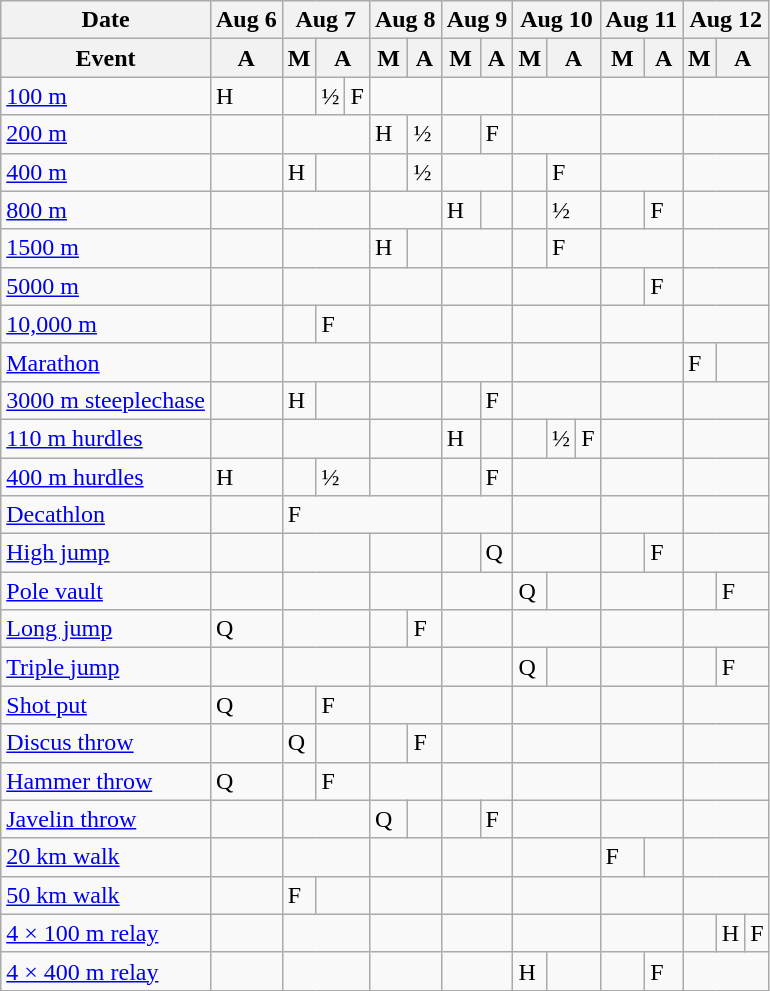<table class="wikitable athletics-schedule">
<tr>
<th scope="row">Date</th>
<th scope="col">Aug 6</th>
<th scope="col" colspan="3">Aug 7</th>
<th scope="col" colspan="2">Aug 8</th>
<th colspan="2" scope="col">Aug 9</th>
<th colspan="3">Aug 10</th>
<th scope="col" colspan="2">Aug 11</th>
<th scope="col" colspan="3">Aug 12</th>
</tr>
<tr>
<th scope="col">Event</th>
<th scope="col">A</th>
<th scope="col">M</th>
<th scope="col" colspan="2">A</th>
<th scope="col">M</th>
<th scope="col">A</th>
<th scope="col">M</th>
<th scope="col">A</th>
<th scope="col">M</th>
<th scope="col" colspan="2">A</th>
<th scope="col">M</th>
<th scope="col">A</th>
<th scope="col">M</th>
<th scope="col" colspan=2>A</th>
</tr>
<tr>
<td class="event"><a href='#'>100 m</a></td>
<td class="heats">H</td>
<td></td>
<td class="semifinals">½</td>
<td class="final">F</td>
<td colspan="2"></td>
<td colspan="2"></td>
<td colspan="3"></td>
<td colspan="2"></td>
<td colspan="3"></td>
</tr>
<tr>
<td class="event"><a href='#'>200 m</a></td>
<td></td>
<td colspan="3"></td>
<td class="heats">H</td>
<td class="semifinals">½</td>
<td></td>
<td class="final">F</td>
<td colspan="3"></td>
<td colspan="2"></td>
<td colspan="3"></td>
</tr>
<tr>
<td class="event"><a href='#'>400 m</a></td>
<td></td>
<td class="heats">H</td>
<td colspan="2"></td>
<td></td>
<td class="semifinals">½</td>
<td colspan="2"></td>
<td></td>
<td colspan="2" class="final">F</td>
<td colspan="2"></td>
<td colspan="3"></td>
</tr>
<tr>
<td class="event"><a href='#'>800 m</a></td>
<td></td>
<td colspan="3"></td>
<td colspan="2"></td>
<td class="heats">H</td>
<td></td>
<td></td>
<td colspan="2" class="semifinals">½</td>
<td></td>
<td class="final">F</td>
<td colspan="3"></td>
</tr>
<tr>
<td class="event"><a href='#'>1500 m</a></td>
<td></td>
<td colspan="3"></td>
<td class="heats">H</td>
<td></td>
<td colspan="2"></td>
<td></td>
<td colspan="2" class="final">F</td>
<td colspan="2"></td>
<td colspan="3"></td>
</tr>
<tr>
<td class="event"><a href='#'>5000 m</a></td>
<td></td>
<td colspan="3"></td>
<td colspan="2"></td>
<td colspan="2"></td>
<td colspan="3"></td>
<td></td>
<td class="final">F</td>
<td colspan="3"></td>
</tr>
<tr>
<td class="event"><a href='#'>10,000 m</a></td>
<td></td>
<td></td>
<td colspan="2" class="final">F</td>
<td colspan="2"></td>
<td colspan="2"></td>
<td colspan="3"></td>
<td colspan="2"></td>
<td colspan="3"></td>
</tr>
<tr>
<td class="event"><a href='#'>Marathon</a></td>
<td></td>
<td colspan="3"></td>
<td colspan="2"></td>
<td colspan="2"></td>
<td colspan="3"></td>
<td colspan="2"></td>
<td class="final">F</td>
<td colspan="2"></td>
</tr>
<tr>
<td class="event"><a href='#'>3000 m steeplechase</a></td>
<td></td>
<td class="heats">H</td>
<td colspan="2"></td>
<td colspan="2"></td>
<td></td>
<td class="final">F</td>
<td colspan="3"></td>
<td colspan="2"></td>
<td colspan="3"></td>
</tr>
<tr>
<td class="event"><a href='#'>110 m hurdles</a></td>
<td></td>
<td colspan="3"></td>
<td colspan="2"></td>
<td class="heats">H</td>
<td></td>
<td></td>
<td class="semifinals">½</td>
<td class="final">F</td>
<td colspan="2"></td>
<td colspan="3"></td>
</tr>
<tr>
<td class="event"><a href='#'>400 m hurdles</a></td>
<td class="heats">H</td>
<td></td>
<td colspan="2" class="semifinals">½</td>
<td colspan="2"></td>
<td></td>
<td class="final">F</td>
<td colspan="3"></td>
<td colspan="2"></td>
<td colspan="3"></td>
</tr>
<tr>
<td class="event"><a href='#'>Decathlon</a></td>
<td></td>
<td colspan="5" class="final">F</td>
<td colspan="2"></td>
<td colspan="3"></td>
<td colspan="2"></td>
<td colspan="3"></td>
</tr>
<tr>
<td class="event"><a href='#'>High jump</a></td>
<td></td>
<td colspan="3"></td>
<td colspan="2"></td>
<td></td>
<td class="qualifiers">Q</td>
<td colspan="3"></td>
<td></td>
<td class="final">F</td>
<td colspan="3"></td>
</tr>
<tr>
<td class="event"><a href='#'>Pole vault</a></td>
<td></td>
<td colspan="3"></td>
<td colspan="2"></td>
<td colspan="2"></td>
<td class="qualifiers">Q</td>
<td colspan="2"></td>
<td colspan="2"></td>
<td></td>
<td colspan="2" class="final">F</td>
</tr>
<tr>
<td class="event"><a href='#'>Long jump</a></td>
<td class="qualifiers">Q</td>
<td colspan="3"></td>
<td></td>
<td class="final">F</td>
<td colspan="2"></td>
<td colspan="3"></td>
<td colspan="2"></td>
<td colspan="3"></td>
</tr>
<tr>
<td class="event"><a href='#'>Triple jump</a></td>
<td></td>
<td colspan="3"></td>
<td colspan="2"></td>
<td colspan="2"></td>
<td class="qualifiers">Q</td>
<td colspan="2"></td>
<td colspan="2"></td>
<td></td>
<td colspan="2" class="final">F</td>
</tr>
<tr>
<td class="event"><a href='#'>Shot put</a></td>
<td class="qualifiers">Q</td>
<td></td>
<td colspan="2" class="final">F</td>
<td colspan="2"></td>
<td colspan="2"></td>
<td colspan="3"></td>
<td colspan="2"></td>
<td colspan="3"></td>
</tr>
<tr>
<td class="event"><a href='#'>Discus throw</a></td>
<td></td>
<td class="qualifiers">Q</td>
<td colspan="2"></td>
<td></td>
<td class="final">F</td>
<td colspan="2"></td>
<td colspan="3"></td>
<td colspan="2"></td>
<td colspan="3"></td>
</tr>
<tr>
<td class="event"><a href='#'>Hammer throw</a></td>
<td class="qualifiers">Q</td>
<td></td>
<td colspan="2" class="final">F</td>
<td colspan="2"></td>
<td colspan="2"></td>
<td colspan="3"></td>
<td colspan="2"></td>
<td colspan="3"></td>
</tr>
<tr>
<td class="event"><a href='#'>Javelin throw</a></td>
<td></td>
<td colspan="3"></td>
<td class="qualifiers">Q</td>
<td></td>
<td></td>
<td class="final">F</td>
<td colspan="3"></td>
<td colspan="2"></td>
<td colspan="3"></td>
</tr>
<tr>
<td class="event"><a href='#'>20 km walk</a></td>
<td></td>
<td colspan="3"></td>
<td colspan="2"></td>
<td colspan="2"></td>
<td colspan="3"></td>
<td class="final">F</td>
<td></td>
<td colspan="3"></td>
</tr>
<tr>
<td class="event"><a href='#'>50 km walk</a></td>
<td></td>
<td class="final">F</td>
<td colspan="2"></td>
<td colspan="2"></td>
<td colspan="2"></td>
<td colspan="3"></td>
<td colspan="2"></td>
<td colspan="3"></td>
</tr>
<tr>
<td class="event"><a href='#'>4 × 100 m relay</a></td>
<td></td>
<td colspan="3"></td>
<td colspan="2"></td>
<td colspan="2"></td>
<td colspan="3"></td>
<td colspan="2"></td>
<td></td>
<td class="heats">H</td>
<td class="final">F</td>
</tr>
<tr>
<td class="event"><a href='#'>4 × 400 m relay</a></td>
<td></td>
<td colspan="3"></td>
<td colspan="2"></td>
<td colspan="2"></td>
<td class="heats">H</td>
<td colspan="2"></td>
<td></td>
<td class="final">F</td>
<td colspan="3"></td>
</tr>
</table>
